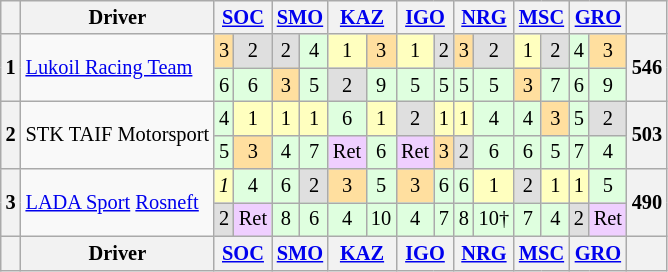<table align=left| class="wikitable" style="font-size: 85%; text-align: center">
<tr valign="top">
<th valign="middle"></th>
<th valign="middle">Driver</th>
<th colspan=2><a href='#'>SOC</a></th>
<th colspan=2><a href='#'>SMO</a></th>
<th colspan=2><a href='#'>KAZ</a></th>
<th colspan=2><a href='#'>IGO</a></th>
<th colspan=2><a href='#'>NRG</a></th>
<th colspan=2><a href='#'>MSC</a></th>
<th colspan=2><a href='#'>GRO</a></th>
<th valign="middle"></th>
</tr>
<tr>
<th rowspan="2">1</th>
<td rowspan="2" align=left> <a href='#'>Lukoil Racing Team</a></td>
<td style="background:#ffdf9f;">3</td>
<td style="background:#dfdfdf;">2</td>
<td style="background:#dfdfdf;">2</td>
<td style="background:#dfffdf;">4</td>
<td style="background:#ffffbf;">1</td>
<td style="background:#ffdf9f;">3</td>
<td style="background:#ffffbf;">1</td>
<td style="background:#dfdfdf;">2</td>
<td style="background:#ffdf9f;">3</td>
<td style="background:#dfdfdf;">2</td>
<td style="background:#ffffbf;">1</td>
<td style="background:#dfdfdf;">2</td>
<td style="background:#dfffdf;">4</td>
<td style="background:#ffdf9f;">3</td>
<th rowspan="2">546</th>
</tr>
<tr>
<td style="background:#dfffdf;">6</td>
<td style="background:#dfffdf;">6</td>
<td style="background:#ffdf9f;">3</td>
<td style="background:#dfffdf;">5</td>
<td style="background:#dfdfdf;">2</td>
<td style="background:#dfffdf;">9</td>
<td style="background:#dfffdf;">5</td>
<td style="background:#dfffdf;">5</td>
<td style="background:#dfffdf;">5</td>
<td style="background:#dfffdf;">5</td>
<td style="background:#ffdf9f;">3</td>
<td style="background:#dfffdf;">7</td>
<td style="background:#dfffdf;">6</td>
<td style="background:#dfffdf;">9</td>
</tr>
<tr>
<th rowspan="2">2</th>
<td rowspan="2" align=left> STK TAIF Motorsport</td>
<td style="background:#dfffdf;">4</td>
<td style="background:#ffffbf;">1</td>
<td style="background:#ffffbf;">1</td>
<td style="background:#ffffbf;">1</td>
<td style="background:#dfffdf;">6</td>
<td style="background:#ffffbf;">1</td>
<td style="background:#dfdfdf;">2</td>
<td style="background:#ffffbf;">1</td>
<td style="background:#ffffbf;">1</td>
<td style="background:#dfffdf;">4</td>
<td style="background:#dfffdf;">4</td>
<td style="background:#ffdf9f;">3</td>
<td style="background:#dfffdf;">5</td>
<td style="background:#dfdfdf;">2</td>
<th rowspan="2">503</th>
</tr>
<tr>
<td style="background:#dfffdf;">5</td>
<td style="background:#ffdf9f;">3</td>
<td style="background:#dfffdf;">4</td>
<td style="background:#dfffdf;">7</td>
<td style="background:#efcfff;">Ret</td>
<td style="background:#dfffdf;">6</td>
<td style="background:#efcfff;">Ret</td>
<td style="background:#ffdf9f;">3</td>
<td style="background:#dfdfdf;">2</td>
<td style="background:#dfffdf;">6</td>
<td style="background:#dfffdf;">6</td>
<td style="background:#dfffdf;">5</td>
<td style="background:#dfffdf;">7</td>
<td style="background:#dfffdf;">4</td>
</tr>
<tr>
<th rowspan="2">3</th>
<td rowspan="2" align=left> <a href='#'>LADA Sport</a> <a href='#'>Rosneft</a></td>
<td style="background:#ffffbf;"><em>1</em></td>
<td style="background:#dfffdf;">4</td>
<td style="background:#dfffdf;">6</td>
<td style="background:#dfdfdf;">2</td>
<td style="background:#ffdf9f;">3</td>
<td style="background:#dfffdf;">5</td>
<td style="background:#ffdf9f;">3</td>
<td style="background:#dfffdf;">6</td>
<td style="background:#dfffdf;">6</td>
<td style="background:#ffffbf;">1</td>
<td style="background:#dfdfdf;">2</td>
<td style="background:#ffffbf;">1</td>
<td style="background:#ffffbf;">1</td>
<td style="background:#dfffdf;">5</td>
<th rowspan="2">490</th>
</tr>
<tr>
<td style="background:#dfdfdf;">2</td>
<td style="background:#efcfff;">Ret</td>
<td style="background:#dfffdf;">8</td>
<td style="background:#dfffdf;">6</td>
<td style="background:#dfffdf;">4</td>
<td style="background:#dfffdf;">10</td>
<td style="background:#dfffdf;">4</td>
<td style="background:#dfffdf;">7</td>
<td style="background:#dfffdf;">8</td>
<td style="background:#dfffdf;">10†</td>
<td style="background:#dfffdf;">7</td>
<td style="background:#dfffdf;">4</td>
<td style="background:#dfdfdf;">2</td>
<td style="background:#efcfff;">Ret</td>
</tr>
<tr>
<th valign="middle"></th>
<th valign="middle">Driver</th>
<th colspan=2><a href='#'>SOC</a></th>
<th colspan=2><a href='#'>SMO</a></th>
<th colspan=2><a href='#'>KAZ</a></th>
<th colspan=2><a href='#'>IGO</a></th>
<th colspan=2><a href='#'>NRG</a></th>
<th colspan=2><a href='#'>MSC</a></th>
<th colspan=2><a href='#'>GRO</a></th>
<th valign="middle"></th>
</tr>
</table>
